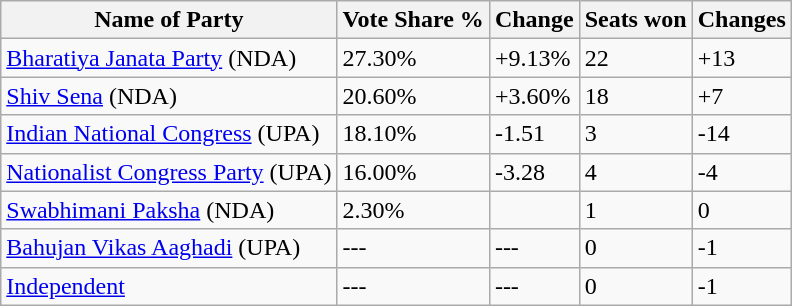<table class="wikitable sortable">
<tr>
<th>Name of Party</th>
<th>Vote Share %</th>
<th>Change</th>
<th>Seats won</th>
<th>Changes</th>
</tr>
<tr>
<td><a href='#'>Bharatiya Janata Party</a> (NDA)</td>
<td>27.30%</td>
<td>+9.13%</td>
<td>22</td>
<td>+13</td>
</tr>
<tr>
<td><a href='#'>Shiv Sena</a> (NDA)</td>
<td>20.60%</td>
<td>+3.60%</td>
<td>18</td>
<td>+7</td>
</tr>
<tr>
<td><a href='#'>Indian National Congress</a> (UPA)</td>
<td>18.10%</td>
<td>-1.51</td>
<td>3</td>
<td>-14</td>
</tr>
<tr>
<td><a href='#'>Nationalist Congress Party</a> (UPA)</td>
<td>16.00%</td>
<td>-3.28</td>
<td>4</td>
<td>-4</td>
</tr>
<tr>
<td><a href='#'>Swabhimani Paksha</a> (NDA)</td>
<td>2.30%</td>
<td></td>
<td>1</td>
<td>0</td>
</tr>
<tr>
<td><a href='#'>Bahujan Vikas Aaghadi</a> (UPA)</td>
<td>---</td>
<td>---</td>
<td>0</td>
<td>-1</td>
</tr>
<tr>
<td><a href='#'>Independent</a></td>
<td>---</td>
<td>---</td>
<td>0</td>
<td>-1</td>
</tr>
</table>
